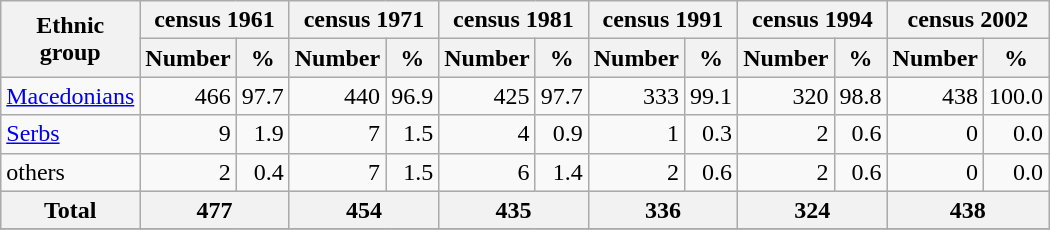<table class="wikitable">
<tr>
<th rowspan="2">Ethnic<br>group</th>
<th colspan="2">census 1961</th>
<th colspan="2">census 1971</th>
<th colspan="2">census 1981</th>
<th colspan="2">census 1991</th>
<th colspan="2">census 1994</th>
<th colspan="2">census 2002</th>
</tr>
<tr bgcolor="#e0e0e0">
<th>Number</th>
<th>%</th>
<th>Number</th>
<th>%</th>
<th>Number</th>
<th>%</th>
<th>Number</th>
<th>%</th>
<th>Number</th>
<th>%</th>
<th>Number</th>
<th>%</th>
</tr>
<tr>
<td><a href='#'>Macedonians</a></td>
<td align="right">466</td>
<td align="right">97.7</td>
<td align="right">440</td>
<td align="right">96.9</td>
<td align="right">425</td>
<td align="right">97.7</td>
<td align="right">333</td>
<td align="right">99.1</td>
<td align="right">320</td>
<td align="right">98.8</td>
<td align="right">438</td>
<td align="right">100.0</td>
</tr>
<tr>
<td><a href='#'>Serbs</a></td>
<td align="right">9</td>
<td align="right">1.9</td>
<td align="right">7</td>
<td align="right">1.5</td>
<td align="right">4</td>
<td align="right">0.9</td>
<td align="right">1</td>
<td align="right">0.3</td>
<td align="right">2</td>
<td align="right">0.6</td>
<td align="right">0</td>
<td align="right">0.0</td>
</tr>
<tr>
<td>others</td>
<td align="right">2</td>
<td align="right">0.4</td>
<td align="right">7</td>
<td align="right">1.5</td>
<td align="right">6</td>
<td align="right">1.4</td>
<td align="right">2</td>
<td align="right">0.6</td>
<td align="right">2</td>
<td align="right">0.6</td>
<td align="right">0</td>
<td align="right">0.0</td>
</tr>
<tr bgcolor="#e0e0e0">
<th align="left">Total</th>
<th colspan="2">477</th>
<th colspan="2">454</th>
<th colspan="2">435</th>
<th colspan="2">336</th>
<th colspan="2">324</th>
<th colspan="2">438</th>
</tr>
<tr>
</tr>
</table>
